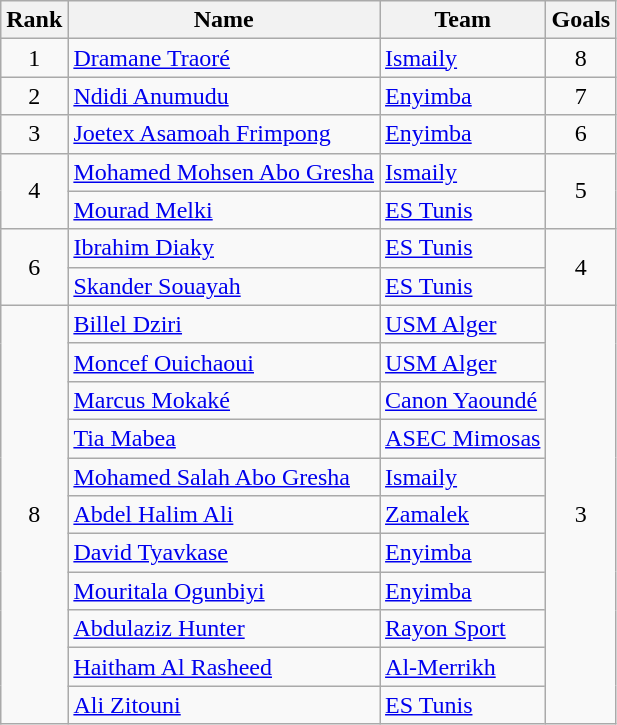<table class="wikitable" style="text-align:center">
<tr>
<th>Rank</th>
<th>Name</th>
<th>Team</th>
<th>Goals</th>
</tr>
<tr>
<td rowspan=1>1</td>
<td align="left"> <a href='#'>Dramane Traoré</a></td>
<td align="left"> <a href='#'>Ismaily</a></td>
<td>8</td>
</tr>
<tr>
<td rowspan=1>2</td>
<td align="left"> <a href='#'>Ndidi Anumudu</a></td>
<td align="left"> <a href='#'>Enyimba</a></td>
<td>7</td>
</tr>
<tr>
<td rowspan=1>3</td>
<td align="left"> <a href='#'>Joetex Asamoah Frimpong</a></td>
<td align="left"> <a href='#'>Enyimba</a></td>
<td>6</td>
</tr>
<tr>
<td rowspan=2>4</td>
<td align="left"> <a href='#'>Mohamed Mohsen Abo Gresha</a></td>
<td align="left"> <a href='#'>Ismaily</a></td>
<td rowspan=2>5</td>
</tr>
<tr>
<td align="left"> <a href='#'>Mourad Melki</a></td>
<td align="left"> <a href='#'>ES Tunis</a></td>
</tr>
<tr>
<td rowspan=2>6</td>
<td align="left"> <a href='#'>Ibrahim Diaky</a></td>
<td align="left"> <a href='#'>ES Tunis</a></td>
<td rowspan=2>4</td>
</tr>
<tr>
<td align="left"> <a href='#'>Skander Souayah</a></td>
<td align="left"> <a href='#'>ES Tunis</a></td>
</tr>
<tr>
<td rowspan=11>8</td>
<td align="left"> <a href='#'>Billel Dziri</a></td>
<td align="left"> <a href='#'>USM Alger</a></td>
<td rowspan=11>3</td>
</tr>
<tr>
<td align="left"> <a href='#'>Moncef Ouichaoui</a></td>
<td align="left"> <a href='#'>USM Alger</a></td>
</tr>
<tr>
<td align="left"> <a href='#'>Marcus Mokaké</a></td>
<td align="left"> <a href='#'>Canon Yaoundé</a></td>
</tr>
<tr>
<td align="left"> <a href='#'>Tia Mabea</a></td>
<td align="left"> <a href='#'>ASEC Mimosas</a></td>
</tr>
<tr>
<td align="left"> <a href='#'>Mohamed Salah Abo Gresha</a></td>
<td align="left"> <a href='#'>Ismaily</a></td>
</tr>
<tr>
<td align="left"> <a href='#'>Abdel Halim Ali</a></td>
<td align="left"> <a href='#'>Zamalek</a></td>
</tr>
<tr>
<td align="left"> <a href='#'>David Tyavkase</a></td>
<td align="left"> <a href='#'>Enyimba</a></td>
</tr>
<tr>
<td align="left"> <a href='#'>Mouritala Ogunbiyi</a></td>
<td align="left"> <a href='#'>Enyimba</a></td>
</tr>
<tr>
<td align="left"> <a href='#'>Abdulaziz Hunter</a></td>
<td align="left"> <a href='#'>Rayon Sport</a></td>
</tr>
<tr>
<td align="left"> <a href='#'>Haitham Al Rasheed</a></td>
<td align="left"> <a href='#'>Al-Merrikh</a></td>
</tr>
<tr>
<td align="left"> <a href='#'>Ali Zitouni</a></td>
<td align="left"> <a href='#'>ES Tunis</a></td>
</tr>
</table>
